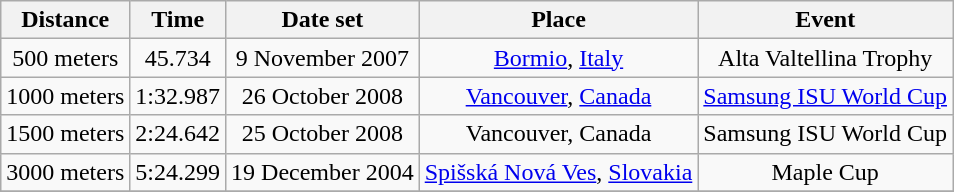<table class="wikitable" style="text-align:center">
<tr>
<th>Distance</th>
<th>Time</th>
<th>Date set</th>
<th>Place</th>
<th>Event</th>
</tr>
<tr>
<td>500 meters</td>
<td>45.734</td>
<td>9 November 2007</td>
<td><a href='#'>Bormio</a>, <a href='#'>Italy</a></td>
<td>Alta Valtellina Trophy</td>
</tr>
<tr>
<td>1000 meters</td>
<td>1:32.987</td>
<td>26 October 2008</td>
<td><a href='#'>Vancouver</a>, <a href='#'>Canada</a></td>
<td><a href='#'>Samsung ISU World Cup</a></td>
</tr>
<tr>
<td>1500 meters</td>
<td>2:24.642</td>
<td>25 October 2008</td>
<td>Vancouver, Canada</td>
<td>Samsung ISU World Cup</td>
</tr>
<tr>
<td>3000 meters</td>
<td>5:24.299</td>
<td>19 December 2004</td>
<td><a href='#'>Spišská Nová Ves</a>, <a href='#'>Slovakia</a></td>
<td>Maple Cup</td>
</tr>
<tr>
</tr>
</table>
